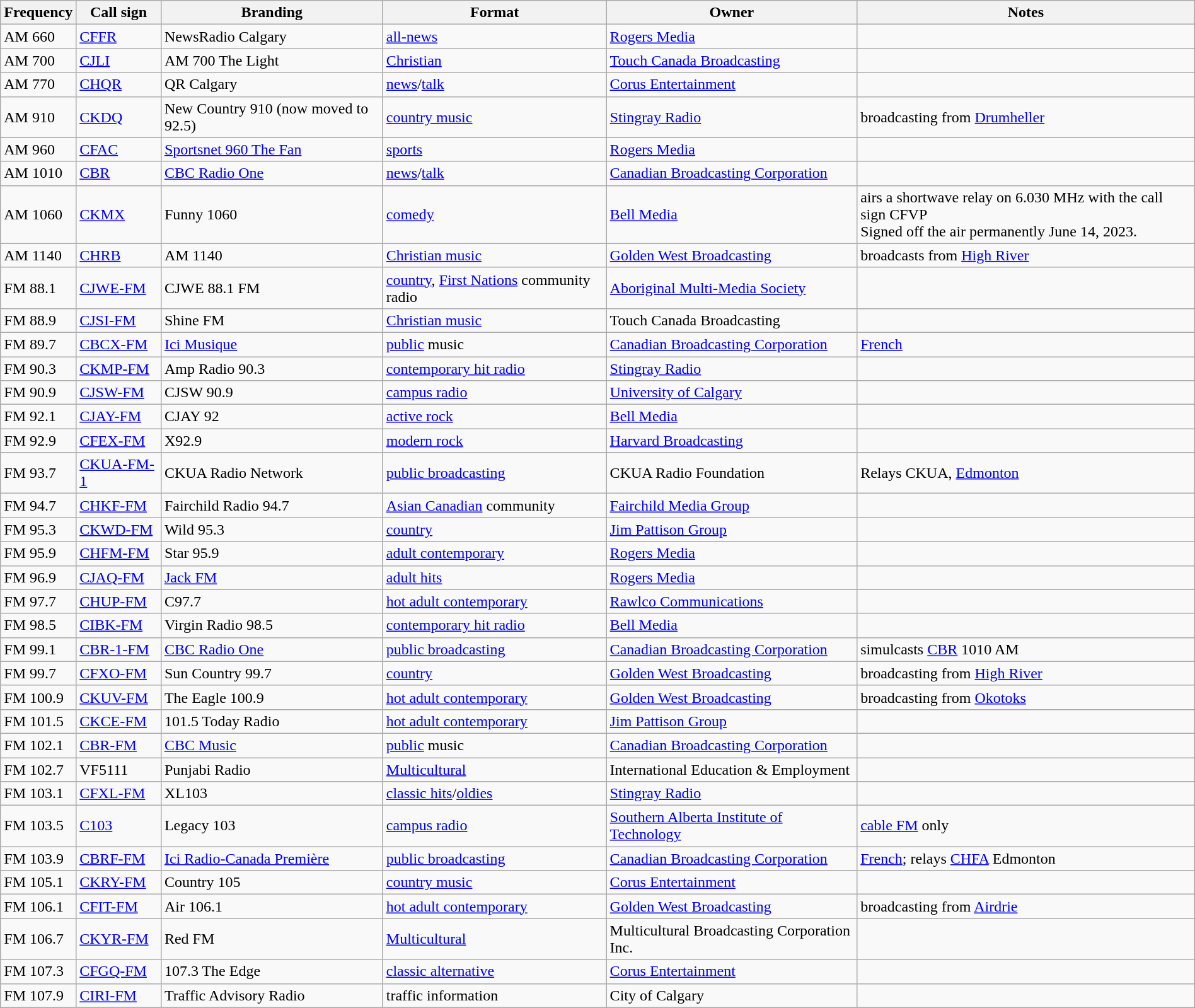<table class="wikitable sortable"  width="100%">
<tr>
<th>Frequency</th>
<th>Call sign</th>
<th>Branding</th>
<th>Format</th>
<th>Owner</th>
<th>Notes</th>
</tr>
<tr>
<td>AM 660</td>
<td><a href='#'>CFFR</a></td>
<td>NewsRadio Calgary</td>
<td><a href='#'>all-news</a></td>
<td><a href='#'>Rogers Media</a></td>
<td></td>
</tr>
<tr>
<td>AM 700</td>
<td><a href='#'>CJLI</a></td>
<td>AM 700 The Light</td>
<td><a href='#'>Christian</a></td>
<td><a href='#'>Touch Canada Broadcasting</a></td>
<td></td>
</tr>
<tr>
<td>AM 770</td>
<td><a href='#'>CHQR</a></td>
<td>QR Calgary</td>
<td><a href='#'>news</a>/<a href='#'>talk</a></td>
<td><a href='#'>Corus Entertainment</a></td>
<td></td>
</tr>
<tr>
<td>AM 910</td>
<td><a href='#'>CKDQ</a></td>
<td>New Country 910 (now moved to 92.5)</td>
<td><a href='#'>country music</a></td>
<td><a href='#'>Stingray Radio</a></td>
<td>broadcasting from <a href='#'>Drumheller</a></td>
</tr>
<tr>
<td>AM 960</td>
<td><a href='#'>CFAC</a></td>
<td><a href='#'>Sportsnet 960 The Fan</a></td>
<td><a href='#'>sports</a></td>
<td><a href='#'>Rogers Media</a></td>
<td></td>
</tr>
<tr>
<td>AM 1010</td>
<td><a href='#'>CBR</a></td>
<td><a href='#'>CBC Radio One</a></td>
<td><a href='#'>news</a>/<a href='#'>talk</a></td>
<td><a href='#'>Canadian Broadcasting Corporation</a></td>
<td></td>
</tr>
<tr>
<td>AM 1060</td>
<td><a href='#'>CKMX</a></td>
<td>Funny 1060</td>
<td><a href='#'>comedy</a></td>
<td><a href='#'>Bell Media</a></td>
<td>airs a shortwave relay on 6.030 MHz with the call sign CFVP<br>Signed off the air permanently June 14, 2023.</td>
</tr>
<tr>
<td>AM 1140</td>
<td><a href='#'>CHRB</a></td>
<td>AM 1140</td>
<td><a href='#'>Christian music</a></td>
<td><a href='#'>Golden West Broadcasting</a></td>
<td>broadcasts from <a href='#'>High River</a></td>
</tr>
<tr>
<td>FM 88.1</td>
<td><a href='#'>CJWE-FM</a></td>
<td>CJWE 88.1 FM</td>
<td><a href='#'>country</a>, <a href='#'>First Nations</a> community radio</td>
<td><a href='#'>Aboriginal Multi-Media Society</a></td>
<td></td>
</tr>
<tr>
<td>FM 88.9</td>
<td><a href='#'>CJSI-FM</a></td>
<td>Shine FM</td>
<td><a href='#'>Christian music</a></td>
<td>Touch Canada Broadcasting</td>
<td></td>
</tr>
<tr>
<td>FM 89.7</td>
<td><a href='#'>CBCX-FM</a></td>
<td><a href='#'>Ici Musique</a></td>
<td><a href='#'>public</a> music</td>
<td><a href='#'>Canadian Broadcasting Corporation</a></td>
<td><a href='#'>French</a></td>
</tr>
<tr>
<td>FM 90.3</td>
<td><a href='#'>CKMP-FM</a></td>
<td>Amp Radio 90.3</td>
<td><a href='#'>contemporary hit radio</a></td>
<td><a href='#'>Stingray Radio</a></td>
<td></td>
</tr>
<tr>
<td>FM 90.9</td>
<td><a href='#'>CJSW-FM</a></td>
<td>CJSW 90.9</td>
<td><a href='#'>campus radio</a></td>
<td><a href='#'>University of Calgary</a></td>
<td></td>
</tr>
<tr>
<td>FM 92.1</td>
<td><a href='#'>CJAY-FM</a></td>
<td>CJAY 92</td>
<td><a href='#'>active rock</a></td>
<td><a href='#'>Bell Media</a></td>
<td></td>
</tr>
<tr>
<td>FM 92.9</td>
<td><a href='#'>CFEX-FM</a></td>
<td>X92.9</td>
<td><a href='#'>modern rock</a></td>
<td><a href='#'>Harvard Broadcasting</a></td>
<td></td>
</tr>
<tr>
<td>FM 93.7</td>
<td><a href='#'>CKUA-FM-1</a></td>
<td>CKUA Radio Network</td>
<td><a href='#'>public broadcasting</a></td>
<td>CKUA Radio Foundation</td>
<td>Relays CKUA, <a href='#'>Edmonton</a></td>
</tr>
<tr>
<td>FM 94.7</td>
<td><a href='#'>CHKF-FM</a></td>
<td>Fairchild Radio 94.7</td>
<td><a href='#'>Asian Canadian</a> community</td>
<td><a href='#'>Fairchild Media Group</a></td>
<td></td>
</tr>
<tr>
<td>FM 95.3</td>
<td><a href='#'>CKWD-FM</a></td>
<td>Wild 95.3</td>
<td><a href='#'>country</a></td>
<td><a href='#'>Jim Pattison Group</a></td>
<td></td>
</tr>
<tr>
<td>FM 95.9</td>
<td><a href='#'>CHFM-FM</a></td>
<td>Star 95.9</td>
<td><a href='#'>adult contemporary</a></td>
<td><a href='#'>Rogers Media</a></td>
<td></td>
</tr>
<tr>
<td>FM 96.9</td>
<td><a href='#'>CJAQ-FM</a></td>
<td><a href='#'>Jack FM</a></td>
<td><a href='#'>adult hits</a></td>
<td><a href='#'>Rogers Media</a></td>
<td></td>
</tr>
<tr>
<td>FM 97.7</td>
<td><a href='#'>CHUP-FM</a></td>
<td>C97.7</td>
<td><a href='#'>hot adult contemporary</a></td>
<td><a href='#'>Rawlco Communications</a></td>
<td></td>
</tr>
<tr>
<td>FM 98.5</td>
<td><a href='#'>CIBK-FM</a></td>
<td>Virgin Radio 98.5</td>
<td><a href='#'>contemporary hit radio</a></td>
<td><a href='#'>Bell Media</a></td>
<td></td>
</tr>
<tr>
<td>FM 99.1</td>
<td><a href='#'>CBR-1-FM</a></td>
<td><a href='#'>CBC Radio One</a></td>
<td><a href='#'>public broadcasting</a></td>
<td><a href='#'>Canadian Broadcasting Corporation</a></td>
<td>simulcasts <a href='#'>CBR</a> 1010 AM</td>
</tr>
<tr>
<td>FM 99.7</td>
<td><a href='#'>CFXO-FM</a></td>
<td>Sun Country 99.7</td>
<td><a href='#'>country</a></td>
<td><a href='#'>Golden West Broadcasting</a></td>
<td>broadcasting from <a href='#'>High River</a></td>
</tr>
<tr>
<td>FM 100.9</td>
<td><a href='#'>CKUV-FM</a></td>
<td>The Eagle 100.9</td>
<td><a href='#'>hot adult contemporary</a></td>
<td><a href='#'>Golden West Broadcasting</a></td>
<td>broadcasting from <a href='#'>Okotoks</a></td>
</tr>
<tr>
<td>FM 101.5</td>
<td><a href='#'>CKCE-FM</a></td>
<td>101.5 Today Radio</td>
<td><a href='#'>hot adult contemporary</a></td>
<td><a href='#'>Jim Pattison Group</a></td>
<td></td>
</tr>
<tr>
<td>FM 102.1</td>
<td><a href='#'>CBR-FM</a></td>
<td><a href='#'>CBC Music</a></td>
<td><a href='#'>public</a> music</td>
<td><a href='#'>Canadian Broadcasting Corporation</a></td>
<td></td>
</tr>
<tr>
<td>FM 102.7</td>
<td>VF5111 </td>
<td>Punjabi Radio </td>
<td><a href='#'>Multicultural</a></td>
<td>International Education & Employment</td>
<td></td>
</tr>
<tr>
<td>FM 103.1</td>
<td><a href='#'>CFXL-FM</a></td>
<td>XL103</td>
<td><a href='#'>classic hits</a>/<a href='#'>oldies</a></td>
<td><a href='#'>Stingray Radio</a></td>
<td></td>
</tr>
<tr>
<td>FM 103.5</td>
<td><a href='#'>C103</a></td>
<td>Legacy 103</td>
<td><a href='#'>campus radio</a></td>
<td><a href='#'>Southern Alberta Institute of Technology</a></td>
<td><a href='#'>cable FM</a> only</td>
</tr>
<tr>
<td>FM 103.9</td>
<td><a href='#'>CBRF-FM</a></td>
<td><a href='#'>Ici Radio-Canada Première</a></td>
<td><a href='#'>public broadcasting</a></td>
<td><a href='#'>Canadian Broadcasting Corporation</a></td>
<td><a href='#'>French</a>; relays <a href='#'>CHFA</a> Edmonton</td>
</tr>
<tr>
<td>FM 105.1</td>
<td><a href='#'>CKRY-FM</a></td>
<td>Country 105</td>
<td><a href='#'>country music</a></td>
<td><a href='#'>Corus Entertainment</a></td>
<td></td>
</tr>
<tr>
<td>FM 106.1</td>
<td><a href='#'>CFIT-FM</a></td>
<td>Air 106.1</td>
<td><a href='#'>hot adult contemporary</a></td>
<td><a href='#'>Golden West Broadcasting</a></td>
<td>broadcasting from <a href='#'>Airdrie</a></td>
</tr>
<tr>
<td>FM 106.7</td>
<td><a href='#'>CKYR-FM</a></td>
<td>Red FM</td>
<td><a href='#'>Multicultural</a></td>
<td>Multicultural Broadcasting Corporation Inc.</td>
<td></td>
</tr>
<tr>
<td>FM 107.3</td>
<td><a href='#'>CFGQ-FM</a></td>
<td>107.3 The Edge</td>
<td><a href='#'>classic alternative</a></td>
<td><a href='#'>Corus Entertainment</a></td>
<td></td>
</tr>
<tr>
<td>FM 107.9</td>
<td><a href='#'>CIRI-FM</a></td>
<td>Traffic Advisory Radio</td>
<td>traffic information</td>
<td>City of Calgary</td>
<td></td>
</tr>
</table>
